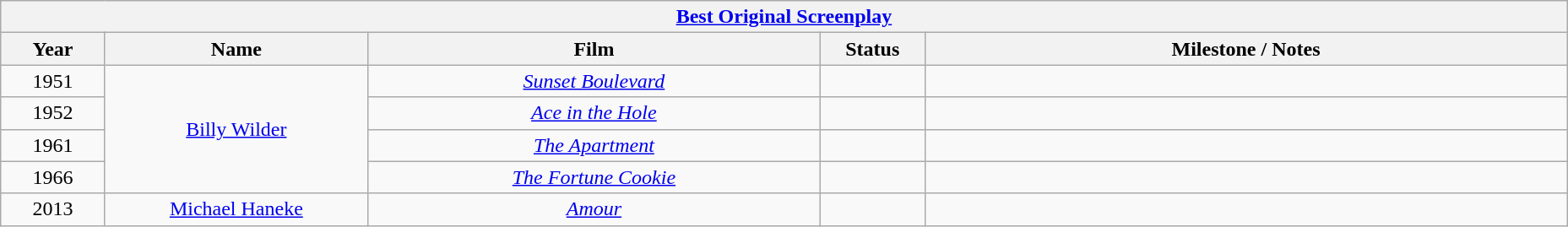<table class="wikitable" style="text-align: center">
<tr>
<th colspan=6 style="text-align:center;"><a href='#'>Best Original Screenplay</a></th>
</tr>
<tr>
<th style="width:075px;">Year</th>
<th style="width:200px;">Name</th>
<th style="width:350px;">Film</th>
<th style="width:075px;">Status</th>
<th style="width:500px;">Milestone / Notes</th>
</tr>
<tr>
<td style="text-align: center">1951</td>
<td rowspan="4"><a href='#'>Billy Wilder</a></td>
<td><em><a href='#'>Sunset Boulevard</a></em></td>
<td></td>
<td></td>
</tr>
<tr>
<td style="text-align: center">1952</td>
<td><em><a href='#'>Ace in the Hole</a></em></td>
<td></td>
<td></td>
</tr>
<tr>
<td style="text-align: center">1961</td>
<td><em><a href='#'>The Apartment</a></em></td>
<td></td>
<td></td>
</tr>
<tr>
<td style="text-align: center">1966</td>
<td><em><a href='#'>The Fortune Cookie</a></em></td>
<td></td>
<td></td>
</tr>
<tr>
<td style="text-align: center">2013</td>
<td><a href='#'>Michael Haneke</a></td>
<td><em><a href='#'>Amour</a></em></td>
<td></td>
<td></td>
</tr>
</table>
